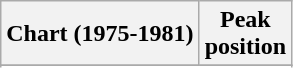<table class="wikitable sortable plainrowheaders">
<tr>
<th scope="col">Chart (1975-1981)</th>
<th scope="col">Peak<br>position</th>
</tr>
<tr>
</tr>
<tr>
</tr>
<tr>
</tr>
</table>
